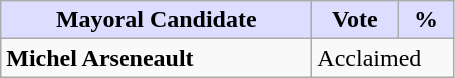<table class="wikitable">
<tr>
<th style="background:#ddf; width:200px;">Mayoral Candidate</th>
<th style="background:#ddf; width:50px;">Vote</th>
<th style="background:#ddf; width:30px;">%</th>
</tr>
<tr>
<td><strong>Michel Arseneault</strong></td>
<td colspan="2">Acclaimed</td>
</tr>
</table>
